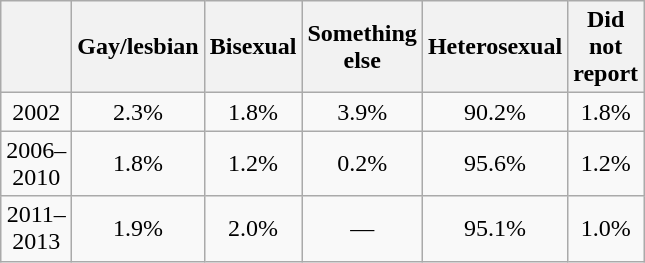<table class="wikitable sortable" style="text-align:center; width:10%;">
<tr>
<th></th>
<th>Gay/lesbian</th>
<th>Bisexual</th>
<th>Something else</th>
<th>Heterosexual</th>
<th>Did not report</th>
</tr>
<tr>
<td>2002</td>
<td>2.3%</td>
<td>1.8%</td>
<td>3.9%</td>
<td>90.2%</td>
<td>1.8%</td>
</tr>
<tr>
<td>2006–2010</td>
<td>1.8%</td>
<td>1.2%</td>
<td>0.2%</td>
<td>95.6%</td>
<td>1.2%</td>
</tr>
<tr>
<td>2011–2013</td>
<td>1.9%</td>
<td>2.0%</td>
<td>—</td>
<td>95.1%</td>
<td>1.0%</td>
</tr>
</table>
